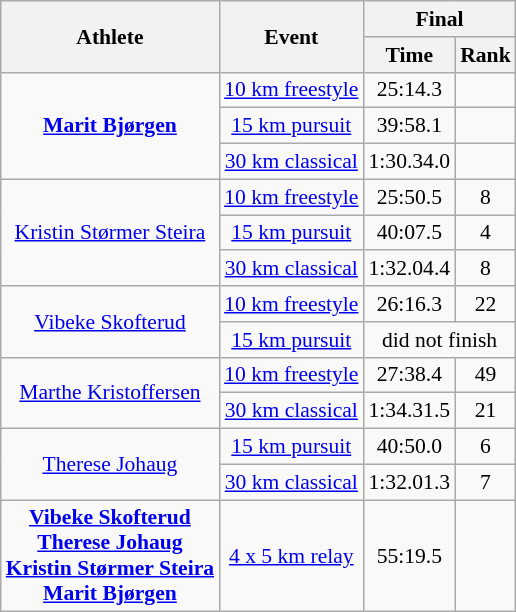<table class=wikitable style="font-size:90%; text-align:center">
<tr>
<th rowspan="2">Athlete</th>
<th rowspan="2">Event</th>
<th colspan="2">Final</th>
</tr>
<tr>
<th>Time</th>
<th>Rank</th>
</tr>
<tr>
<td rowspan=3><strong><a href='#'>Marit Bjørgen</a></strong></td>
<td><a href='#'>10 km freestyle</a></td>
<td align="center">25:14.3</td>
<td align="center"></td>
</tr>
<tr>
<td><a href='#'>15 km pursuit</a></td>
<td align="center">39:58.1</td>
<td align="center"></td>
</tr>
<tr>
<td><a href='#'>30 km classical</a></td>
<td align="center">1:30.34.0</td>
<td align="center"></td>
</tr>
<tr>
<td rowspan=3><a href='#'>Kristin Størmer Steira</a></td>
<td><a href='#'>10 km freestyle</a></td>
<td align="center">25:50.5</td>
<td align="center">8</td>
</tr>
<tr>
<td><a href='#'>15 km pursuit</a></td>
<td align="center">40:07.5</td>
<td align="center">4</td>
</tr>
<tr>
<td><a href='#'>30 km classical</a></td>
<td align="center">1:32.04.4</td>
<td align="center">8</td>
</tr>
<tr>
<td rowspan=2><a href='#'>Vibeke Skofterud</a></td>
<td><a href='#'>10 km freestyle</a></td>
<td align="center">26:16.3</td>
<td align="center">22</td>
</tr>
<tr>
<td><a href='#'>15 km pursuit</a></td>
<td align="center" colspan="2">did not finish</td>
</tr>
<tr>
<td rowspan=2><a href='#'>Marthe Kristoffersen</a></td>
<td><a href='#'>10 km freestyle</a></td>
<td align="center">27:38.4</td>
<td align="center">49</td>
</tr>
<tr>
<td><a href='#'>30 km classical</a></td>
<td align="center">1:34.31.5</td>
<td align="center">21</td>
</tr>
<tr>
<td rowspan=2><a href='#'>Therese Johaug</a></td>
<td><a href='#'>15 km pursuit</a></td>
<td align="center">40:50.0</td>
<td align="center">6</td>
</tr>
<tr>
<td><a href='#'>30 km classical</a></td>
<td align="center">1:32.01.3</td>
<td align="center">7</td>
</tr>
<tr>
<td rowspan=1><strong><a href='#'>Vibeke Skofterud</a><br><a href='#'>Therese Johaug</a><br><a href='#'>Kristin Størmer Steira</a><br><a href='#'>Marit Bjørgen</a></strong></td>
<td><a href='#'>4 x 5 km relay</a></td>
<td align="center">55:19.5</td>
<td align="center"></td>
</tr>
</table>
